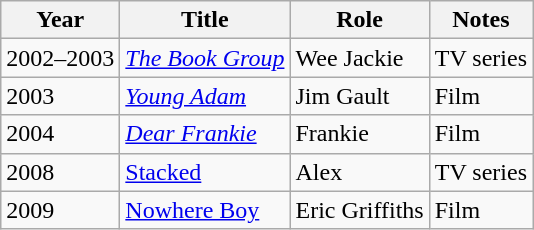<table class="wikitable">
<tr>
<th>Year</th>
<th>Title</th>
<th>Role</th>
<th>Notes</th>
</tr>
<tr>
<td>2002–2003</td>
<td><em><a href='#'>The Book Group</a></em></td>
<td>Wee Jackie</td>
<td>TV series</td>
</tr>
<tr>
<td>2003</td>
<td><em><a href='#'>Young Adam</a></em></td>
<td>Jim Gault</td>
<td>Film</td>
</tr>
<tr>
<td>2004</td>
<td><em><a href='#'>Dear Frankie</a></em></td>
<td>Frankie</td>
<td>Film</td>
</tr>
<tr>
<td>2008</td>
<td><a href='#'>Stacked</a></td>
<td>Alex</td>
<td>TV series</td>
</tr>
<tr>
<td>2009</td>
<td><a href='#'>Nowhere Boy</a></td>
<td>Eric Griffiths</td>
<td>Film</td>
</tr>
</table>
